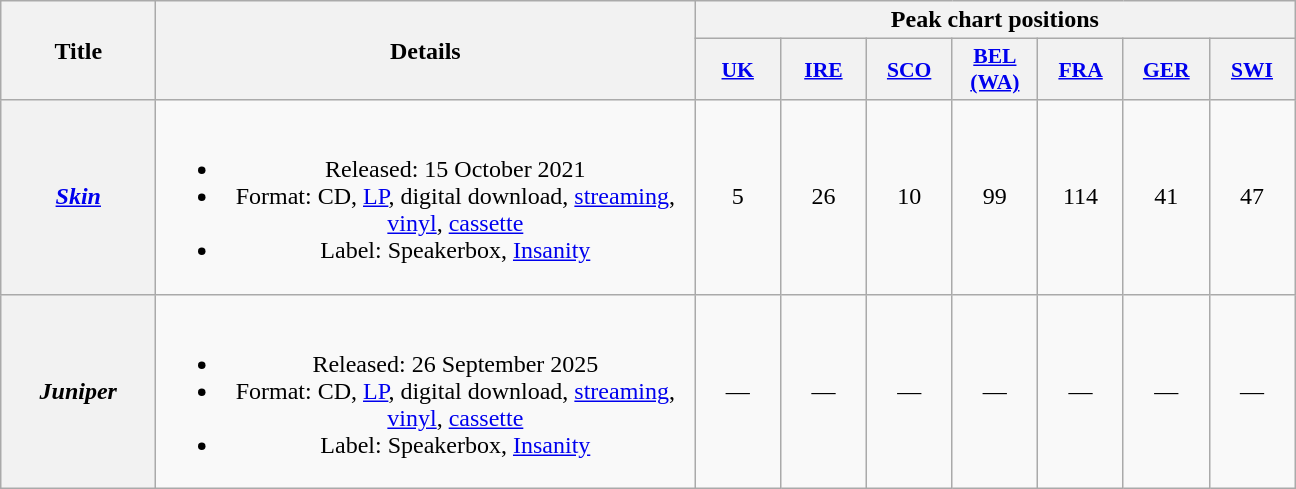<table class="wikitable plainrowheaders" style="text-align:center;">
<tr>
<th scope="col" rowspan="2" style="width:6em;">Title</th>
<th scope="col" rowspan="2" style="width:22em;">Details</th>
<th scope="col" colspan="7">Peak chart positions</th>
</tr>
<tr>
<th scope="col" style="width:3.5em;font-size:90%;"><a href='#'>UK</a><br></th>
<th scope="col" style="width:3.5em;font-size:90%;"><a href='#'>IRE</a><br></th>
<th scope="col" style="width:3.5em;font-size:90%;"><a href='#'>SCO</a><br></th>
<th scope="col" style="width:3.5em;font-size:90%;"><a href='#'>BEL<br>(WA)</a><br></th>
<th scope="col" style="width:3.5em;font-size:90%;"><a href='#'>FRA</a><br></th>
<th scope="col" style="width:3.5em;font-size:90%;"><a href='#'>GER</a><br></th>
<th scope="col" style="width:3.5em;font-size:90%;"><a href='#'>SWI</a><br></th>
</tr>
<tr>
<th scope="row"><em><a href='#'>Skin</a></em></th>
<td><br><ul><li>Released: 15 October 2021</li><li>Format: CD, <a href='#'>LP</a>, digital download, <a href='#'>streaming</a>, <a href='#'>vinyl</a>, <a href='#'>cassette</a></li><li>Label: Speakerbox, <a href='#'>Insanity</a></li></ul></td>
<td>5</td>
<td>26</td>
<td>10</td>
<td>99</td>
<td>114</td>
<td>41</td>
<td>47</td>
</tr>
<tr>
<th scope="row"><em>Juniper</em></th>
<td><br><ul><li>Released: 26 September 2025</li><li>Format: CD, <a href='#'>LP</a>, digital download, <a href='#'>streaming</a>, <a href='#'>vinyl</a>, <a href='#'>cassette</a></li><li>Label: Speakerbox, <a href='#'>Insanity</a></li></ul></td>
<td>—</td>
<td>—</td>
<td>—</td>
<td>—</td>
<td>—</td>
<td>—</td>
<td>—</td>
</tr>
</table>
